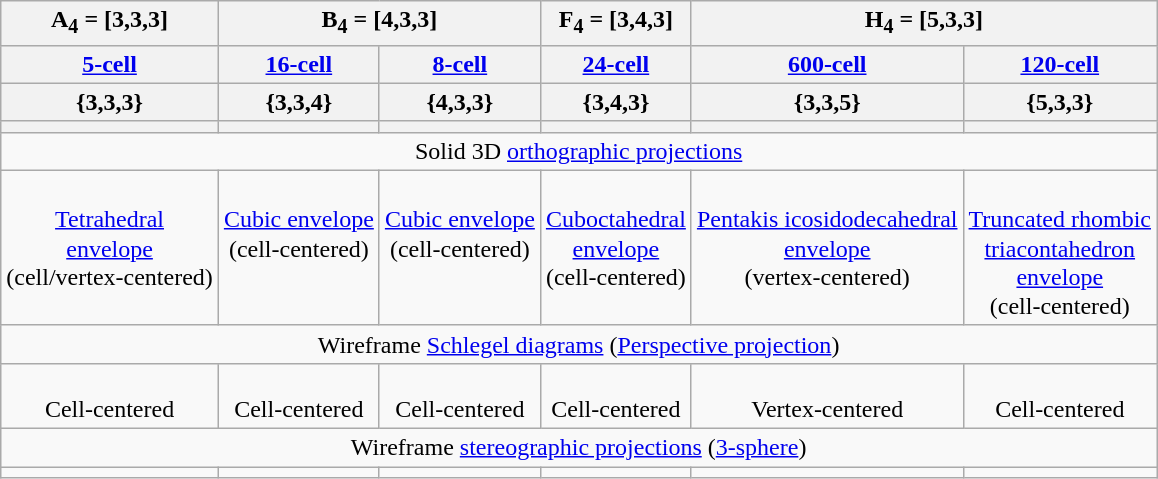<table class="wikitable" style="text-align:center;">
<tr>
<th>A<sub>4</sub> = [3,3,3]</th>
<th colspan=2>B<sub>4</sub> = [4,3,3]</th>
<th>F<sub>4</sub> = [3,4,3]</th>
<th colspan=2>H<sub>4</sub> = [5,3,3]</th>
</tr>
<tr>
<th><a href='#'>5-cell</a></th>
<th><a href='#'>16-cell</a></th>
<th><a href='#'>8-cell</a></th>
<th><a href='#'>24-cell</a></th>
<th><a href='#'>600-cell</a></th>
<th><a href='#'>120-cell</a></th>
</tr>
<tr>
<th>{3,3,3}</th>
<th>{3,3,4}</th>
<th>{4,3,3}</th>
<th>{3,4,3}</th>
<th>{3,3,5}</th>
<th>{5,3,3}</th>
</tr>
<tr>
<th></th>
<th></th>
<th></th>
<th></th>
<th></th>
<th></th>
</tr>
<tr>
<td colspan=6>Solid 3D <a href='#'>orthographic projections</a></td>
</tr>
<tr valign=top style="line-height:120%">
<td><br><a href='#'>Tetrahedral<br>envelope</a><br>(cell/vertex-centered)</td>
<td><br><a href='#'>Cubic envelope</a><br>(cell-centered)</td>
<td><br><a href='#'>Cubic envelope</a><br>(cell-centered)</td>
<td><br><a href='#'>Cuboctahedral<br>envelope</a><br>(cell-centered)</td>
<td><br><a href='#'>Pentakis icosidodecahedral<br>envelope</a><br>(vertex-centered)</td>
<td><br><a href='#'>Truncated rhombic<br>triacontahedron<br>envelope</a><br>(cell-centered)</td>
</tr>
<tr>
<td colspan=6>Wireframe <a href='#'>Schlegel diagrams</a> (<a href='#'>Perspective projection</a>)</td>
</tr>
<tr valign=bottom>
<td><br>Cell-centered</td>
<td><br>Cell-centered</td>
<td><br>Cell-centered</td>
<td><br>Cell-centered</td>
<td><br>Vertex-centered</td>
<td><br>Cell-centered</td>
</tr>
<tr>
<td colspan=6>Wireframe <a href='#'>stereographic projections</a> (<a href='#'>3-sphere</a>)</td>
</tr>
<tr valign=top>
<td></td>
<td></td>
<td></td>
<td></td>
<td></td>
<td></td>
</tr>
</table>
